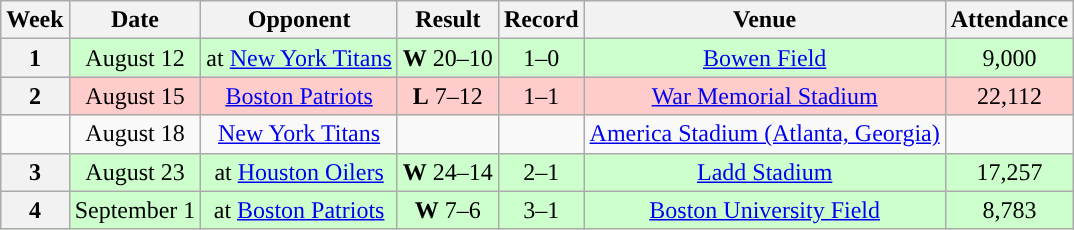<table class="wikitable" style="text-align:center">
<tr>
<th>Week</th>
<th>Date</th>
<th>Opponent</th>
<th>Result</th>
<th>Record</th>
<th>Venue</th>
<th>Attendance</th>
</tr>
<tr style="background:#cfc;">
<th>1</th>
<td>August 12</td>
<td>at <a href='#'>New York Titans</a></td>
<td><strong>W</strong> 20–10</td>
<td>1–0</td>
<td><a href='#'>Bowen Field</a></td>
<td>9,000</td>
</tr>
<tr style="background:#fcc">
<th>2</th>
<td>August 15</td>
<td><a href='#'>Boston Patriots</a></td>
<td><strong>L</strong> 7–12</td>
<td>1–1</td>
<td><a href='#'>War Memorial Stadium</a></td>
<td>22,112</td>
</tr>
<tr>
<td></td>
<td>August 18</td>
<td><a href='#'>New York Titans</a></td>
<td></td>
<td></td>
<td><a href='#'>America Stadium (Atlanta, Georgia)</a></td>
<td></td>
</tr>
<tr style="background:#cfc">
<th>3</th>
<td>August 23</td>
<td>at <a href='#'>Houston Oilers</a></td>
<td><strong>W</strong> 24–14</td>
<td>2–1</td>
<td><a href='#'>Ladd Stadium</a></td>
<td>17,257</td>
</tr>
<tr style="background:#cfc">
<th>4</th>
<td>September 1</td>
<td>at <a href='#'>Boston Patriots</a></td>
<td><strong>W</strong> 7–6</td>
<td>3–1</td>
<td><a href='#'>Boston University Field</a></td>
<td>8,783</td>
</tr>
</table>
